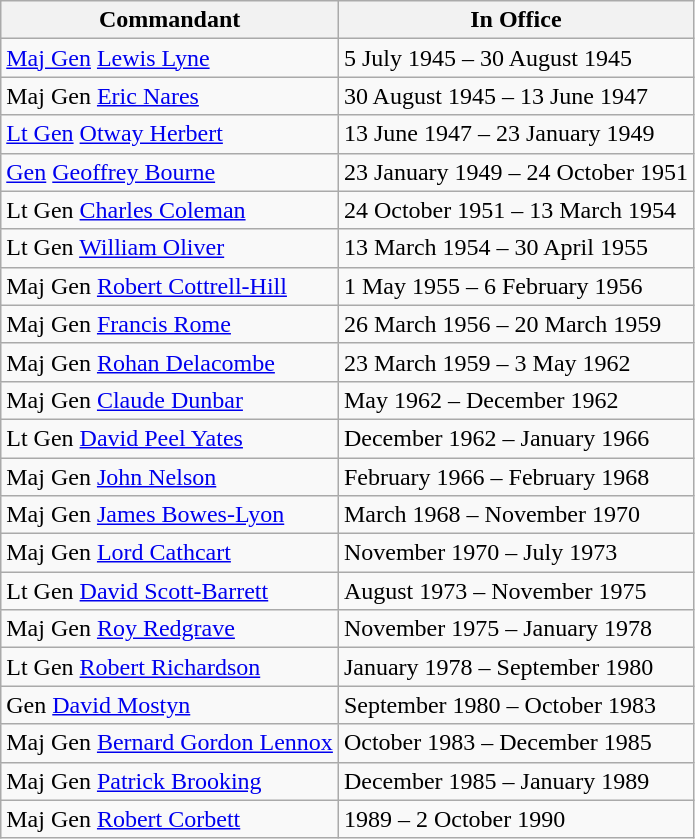<table class="wikitable sortable">
<tr>
<th>Commandant</th>
<th>In Office</th>
</tr>
<tr>
<td><a href='#'>Maj Gen</a> <a href='#'>Lewis Lyne</a></td>
<td>5 July 1945 – 30 August 1945</td>
</tr>
<tr>
<td>Maj Gen <a href='#'>Eric Nares</a></td>
<td>30 August 1945 – 13 June 1947</td>
</tr>
<tr>
<td><a href='#'>Lt Gen</a> <a href='#'>Otway Herbert</a></td>
<td>13 June 1947 – 23 January 1949</td>
</tr>
<tr>
<td><a href='#'>Gen</a> <a href='#'>Geoffrey Bourne</a></td>
<td>23 January 1949 – 24 October 1951</td>
</tr>
<tr>
<td>Lt Gen <a href='#'>Charles Coleman</a></td>
<td>24 October 1951 – 13 March 1954</td>
</tr>
<tr>
<td>Lt Gen <a href='#'>William Oliver</a></td>
<td>13 March 1954 – 30 April 1955</td>
</tr>
<tr>
<td>Maj Gen <a href='#'>Robert Cottrell-Hill</a></td>
<td>1 May 1955 – 6 February 1956</td>
</tr>
<tr>
<td>Maj Gen <a href='#'>Francis Rome</a></td>
<td>26 March 1956 – 20 March 1959</td>
</tr>
<tr>
<td>Maj Gen <a href='#'>Rohan Delacombe</a></td>
<td>23 March 1959 – 3 May 1962</td>
</tr>
<tr>
<td>Maj Gen <a href='#'>Claude Dunbar</a></td>
<td>May 1962 – December 1962</td>
</tr>
<tr>
<td>Lt Gen <a href='#'>David Peel Yates</a></td>
<td>December 1962 – January 1966</td>
</tr>
<tr>
<td>Maj Gen <a href='#'>John Nelson</a></td>
<td>February 1966 – February 1968</td>
</tr>
<tr>
<td>Maj Gen <a href='#'>James Bowes-Lyon</a></td>
<td>March 1968 – November 1970</td>
</tr>
<tr>
<td>Maj Gen <a href='#'>Lord Cathcart</a></td>
<td>November 1970 – July 1973</td>
</tr>
<tr>
<td>Lt Gen <a href='#'>David Scott-Barrett</a></td>
<td>August 1973 – November 1975</td>
</tr>
<tr>
<td>Maj Gen <a href='#'>Roy Redgrave</a></td>
<td>November 1975 – January 1978</td>
</tr>
<tr>
<td>Lt Gen <a href='#'>Robert Richardson</a></td>
<td>January 1978 – September 1980</td>
</tr>
<tr>
<td>Gen <a href='#'>David Mostyn</a></td>
<td>September 1980 – October 1983</td>
</tr>
<tr>
<td>Maj Gen <a href='#'>Bernard Gordon Lennox</a></td>
<td>October 1983 – December 1985</td>
</tr>
<tr>
<td>Maj Gen <a href='#'>Patrick Brooking</a></td>
<td>December 1985 – January 1989</td>
</tr>
<tr>
<td>Maj Gen <a href='#'>Robert Corbett</a></td>
<td>1989 – 2 October 1990</td>
</tr>
</table>
